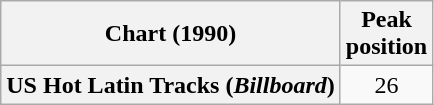<table class="wikitable  plainrowheaders" style="text-align:center">
<tr>
<th scope="col">Chart (1990)</th>
<th scope="col">Peak<br>position</th>
</tr>
<tr>
<th scope="row">US Hot Latin Tracks (<em>Billboard</em>)</th>
<td>26</td>
</tr>
</table>
